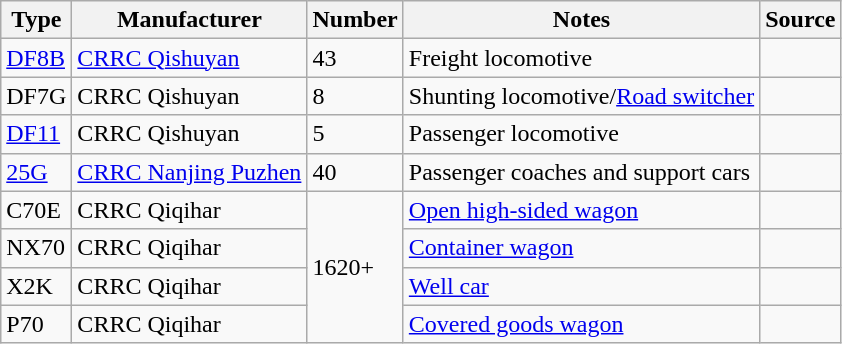<table class="wikitable">
<tr>
<th>Type</th>
<th>Manufacturer</th>
<th>Number</th>
<th>Notes</th>
<th>Source</th>
</tr>
<tr>
<td><a href='#'>DF8B</a></td>
<td><a href='#'>CRRC Qishuyan</a></td>
<td>43</td>
<td>Freight locomotive</td>
<td></td>
</tr>
<tr>
<td>DF7G</td>
<td>CRRC Qishuyan</td>
<td>8</td>
<td>Shunting locomotive/<a href='#'>Road switcher</a></td>
<td></td>
</tr>
<tr>
<td><a href='#'>DF11</a></td>
<td>CRRC Qishuyan</td>
<td>5</td>
<td>Passenger locomotive</td>
<td></td>
</tr>
<tr>
<td><a href='#'>25G</a></td>
<td><a href='#'>CRRC Nanjing Puzhen</a></td>
<td>40</td>
<td>Passenger coaches and support cars</td>
<td></td>
</tr>
<tr>
<td>C70E</td>
<td>CRRC Qiqihar</td>
<td rowspan="4">1620+</td>
<td><a href='#'>Open high-sided wagon</a></td>
<td></td>
</tr>
<tr>
<td>NX70</td>
<td>CRRC Qiqihar</td>
<td><a href='#'>Container wagon</a></td>
<td></td>
</tr>
<tr>
<td>X2K</td>
<td>CRRC Qiqihar</td>
<td><a href='#'>Well car</a></td>
<td></td>
</tr>
<tr>
<td>P70</td>
<td>CRRC Qiqihar</td>
<td><a href='#'>Covered goods wagon</a></td>
<td></td>
</tr>
</table>
